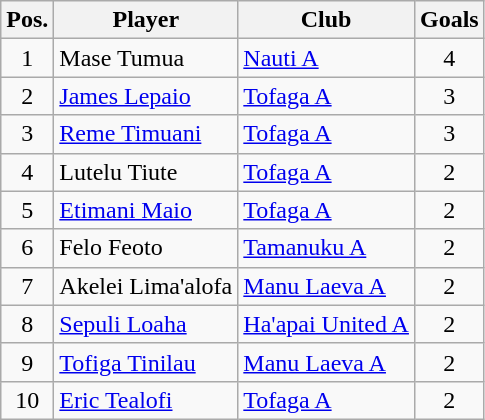<table class="wikitable">
<tr>
<th>Pos.</th>
<th>Player</th>
<th>Club</th>
<th>Goals</th>
</tr>
<tr>
<td style="text-align:center;">1</td>
<td> Mase Tumua</td>
<td><a href='#'>Nauti A</a></td>
<td style="text-align:center;">4</td>
</tr>
<tr>
<td style="text-align:center;">2</td>
<td> <a href='#'>James Lepaio</a></td>
<td><a href='#'>Tofaga A</a></td>
<td style="text-align:center;">3</td>
</tr>
<tr>
<td style="text-align:center;">3</td>
<td> <a href='#'>Reme Timuani</a></td>
<td><a href='#'>Tofaga A</a></td>
<td style="text-align:center;">3</td>
</tr>
<tr>
<td style="text-align:center;">4</td>
<td> Lutelu Tiute</td>
<td><a href='#'>Tofaga A</a></td>
<td style="text-align:center;">2</td>
</tr>
<tr>
<td style="text-align:center;">5</td>
<td> <a href='#'>Etimani Maio</a></td>
<td><a href='#'>Tofaga A</a></td>
<td style="text-align:center;">2</td>
</tr>
<tr>
<td style="text-align:center;">6</td>
<td> Felo Feoto</td>
<td><a href='#'>Tamanuku A</a></td>
<td style="text-align:center;">2</td>
</tr>
<tr>
<td style="text-align:center;">7</td>
<td> Akelei Lima'alofa</td>
<td><a href='#'>Manu Laeva A</a></td>
<td style="text-align:center;">2</td>
</tr>
<tr>
<td style="text-align:center;">8</td>
<td> <a href='#'>Sepuli Loaha</a></td>
<td><a href='#'>Ha'apai United A</a></td>
<td style="text-align:center;">2</td>
</tr>
<tr>
<td style="text-align:center;">9</td>
<td> <a href='#'>Tofiga Tinilau</a></td>
<td><a href='#'>Manu Laeva A</a></td>
<td style="text-align:center;">2</td>
</tr>
<tr>
<td style="text-align:center;">10</td>
<td> <a href='#'>Eric Tealofi</a></td>
<td><a href='#'>Tofaga A</a></td>
<td style="text-align:center;">2</td>
</tr>
</table>
